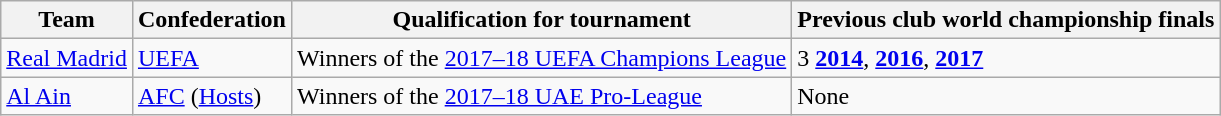<table class="wikitable">
<tr>
<th>Team</th>
<th>Confederation</th>
<th>Qualification for tournament</th>
<th>Previous club world championship finals<br></th>
</tr>
<tr>
<td> <a href='#'>Real Madrid</a></td>
<td><a href='#'>UEFA</a></td>
<td>Winners of the <a href='#'>2017–18 UEFA Champions League</a></td>
<td>3 <strong><a href='#'>2014</a></strong>, <strong><a href='#'>2016</a></strong>, <strong><a href='#'>2017</a></strong></td>
</tr>
<tr>
<td> <a href='#'>Al Ain</a></td>
<td><a href='#'>AFC</a> (<a href='#'>Hosts</a>)</td>
<td>Winners of the <a href='#'>2017–18 UAE Pro-League</a></td>
<td>None</td>
</tr>
</table>
